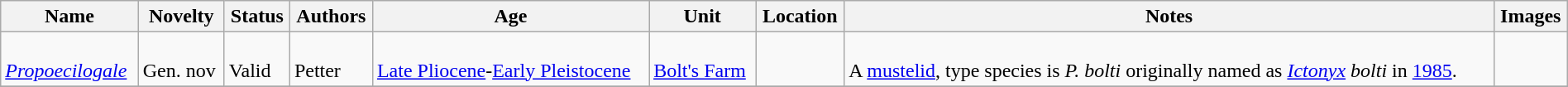<table class="wikitable sortable" align="center" width="100%">
<tr>
<th>Name</th>
<th>Novelty</th>
<th>Status</th>
<th>Authors</th>
<th>Age</th>
<th>Unit</th>
<th>Location</th>
<th class="unsortable">Notes</th>
<th class="unsortable">Images</th>
</tr>
<tr>
<td><br><em><a href='#'>Propoecilogale</a></em></td>
<td><br>Gen. nov</td>
<td><br>Valid</td>
<td><br>Petter</td>
<td><br><a href='#'>Late Pliocene</a>-<a href='#'>Early Pleistocene</a></td>
<td><br><a href='#'>Bolt's Farm</a></td>
<td><br></td>
<td><br>A <a href='#'>mustelid</a>, type species is <em>P. bolti</em> originally named as <em><a href='#'>Ictonyx</a> bolti</em> in <a href='#'>1985</a>.</td>
<td></td>
</tr>
<tr>
</tr>
</table>
